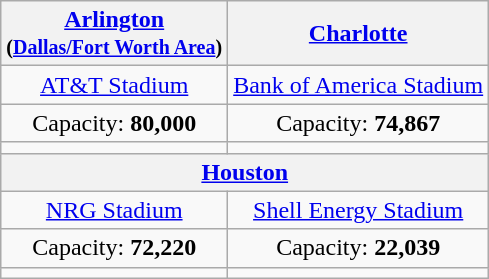<table class="wikitable" style="text-align:center">
<tr>
<th><a href='#'>Arlington</a><br><small>(<a href='#'>Dallas/Fort Worth Area</a>)</small></th>
<th><a href='#'>Charlotte</a></th>
</tr>
<tr>
<td><a href='#'>AT&T Stadium</a></td>
<td><a href='#'>Bank of America Stadium</a></td>
</tr>
<tr>
<td>Capacity: <strong>80,000</strong></td>
<td>Capacity: <strong>74,867</strong></td>
</tr>
<tr>
<td></td>
<td></td>
</tr>
<tr>
<th colspan=2><a href='#'>Houston</a></th>
</tr>
<tr>
<td><a href='#'>NRG Stadium</a></td>
<td><a href='#'>Shell Energy Stadium</a></td>
</tr>
<tr>
<td>Capacity: <strong>72,220</strong></td>
<td>Capacity: <strong>22,039</strong></td>
</tr>
<tr>
<td></td>
<td></td>
</tr>
</table>
